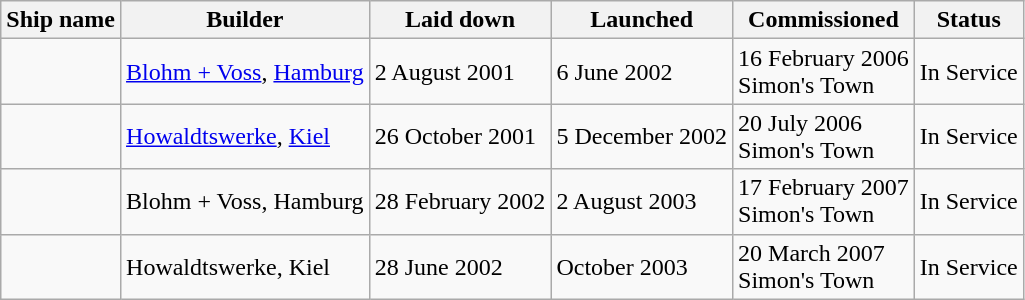<table class="wikitable">
<tr>
<th>Ship name</th>
<th>Builder</th>
<th>Laid down</th>
<th>Launched</th>
<th>Commissioned</th>
<th>Status</th>
</tr>
<tr>
<td></td>
<td><a href='#'>Blohm + Voss</a>, <a href='#'>Hamburg</a></td>
<td>2 August 2001</td>
<td>6 June 2002</td>
<td>16 February 2006<br>Simon's Town</td>
<td>In Service</td>
</tr>
<tr>
<td></td>
<td><a href='#'>Howaldtswerke</a>, <a href='#'>Kiel</a></td>
<td>26 October 2001</td>
<td>5 December 2002</td>
<td>20 July 2006<br>Simon's Town</td>
<td>In Service</td>
</tr>
<tr>
<td></td>
<td>Blohm + Voss, Hamburg</td>
<td>28 February 2002</td>
<td>2 August 2003</td>
<td>17 February 2007<br>Simon's Town</td>
<td>In Service</td>
</tr>
<tr>
<td></td>
<td>Howaldtswerke, Kiel</td>
<td>28 June 2002</td>
<td>October 2003</td>
<td>20 March 2007<br>Simon's Town</td>
<td>In Service</td>
</tr>
</table>
